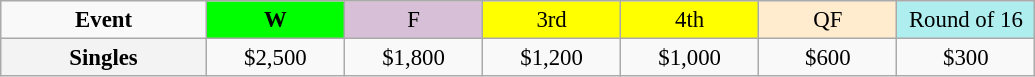<table class=wikitable style=font-size:95%;text-align:center>
<tr>
<td style="width:130px"><strong>Event</strong></td>
<td style="width:85px; background:lime"><strong>W</strong></td>
<td style="width:85px; background:thistle">F</td>
<td style="width:85px; background:#ffff00">3rd</td>
<td style="width:85px; background:#ffff00">4th</td>
<td style="width:85px; background:#ffebcd">QF</td>
<td style="width:85px; background:#afeeee">Round of 16</td>
</tr>
<tr>
<th style=background:#f3f3f3>Singles </th>
<td>$2,500</td>
<td>$1,800</td>
<td>$1,200</td>
<td>$1,000</td>
<td>$600</td>
<td>$300</td>
</tr>
</table>
